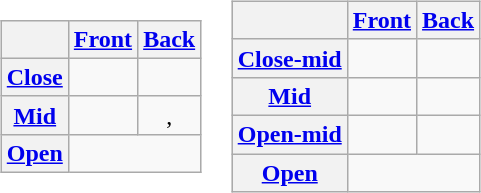<table>
<tr>
<td><br><table class="wikitable" style="text-align: center">
<tr>
<th></th>
<th><a href='#'>Front</a></th>
<th><a href='#'>Back</a></th>
</tr>
<tr>
<th><a href='#'>Close</a></th>
<td></td>
<td></td>
</tr>
<tr>
<th><a href='#'>Mid</a></th>
<td></td>
<td> , </td>
</tr>
<tr>
<th><a href='#'>Open</a></th>
<td colspan="2"></td>
</tr>
</table>
</td>
<td><br><table class="wikitable" style="text-align: center">
<tr>
<th></th>
<th><a href='#'>Front</a></th>
<th><a href='#'>Back</a></th>
</tr>
<tr>
<th><a href='#'>Close-mid</a></th>
<td></td>
<td></td>
</tr>
<tr>
<th><a href='#'>Mid</a></th>
<td> </td>
<td> </td>
</tr>
<tr>
<th><a href='#'>Open-mid</a></th>
<td></td>
<td></td>
</tr>
<tr>
<th><a href='#'>Open</a></th>
<td colspan="2"> </td>
</tr>
</table>
</td>
</tr>
</table>
